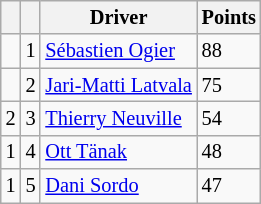<table class="wikitable" style="font-size: 85%;">
<tr>
<th></th>
<th></th>
<th>Driver</th>
<th>Points</th>
</tr>
<tr>
<td align="left"></td>
<td align="center">1</td>
<td> <a href='#'>Sébastien Ogier</a></td>
<td align="left">88</td>
</tr>
<tr>
<td align="left"></td>
<td align="center">2</td>
<td> <a href='#'>Jari-Matti Latvala</a></td>
<td align="left">75</td>
</tr>
<tr>
<td align="left"> 2</td>
<td align="center">3</td>
<td> <a href='#'>Thierry Neuville</a></td>
<td align="left">54</td>
</tr>
<tr>
<td align="left"> 1</td>
<td align="center">4</td>
<td> <a href='#'>Ott Tänak</a></td>
<td align="left">48</td>
</tr>
<tr>
<td align="left"> 1</td>
<td align="center">5</td>
<td> <a href='#'>Dani Sordo</a></td>
<td align="left">47</td>
</tr>
</table>
